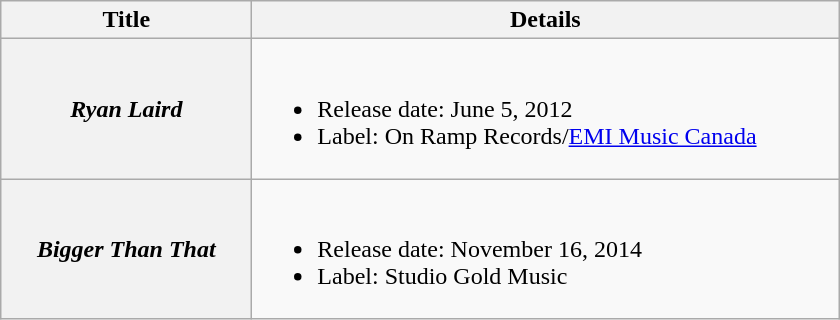<table class="wikitable plainrowheaders">
<tr>
<th style="width:10em;">Title</th>
<th style="width:24em;">Details</th>
</tr>
<tr>
<th scope="row"><em>Ryan Laird</em></th>
<td><br><ul><li>Release date: June 5, 2012</li><li>Label: On Ramp Records/<a href='#'>EMI Music Canada</a></li></ul></td>
</tr>
<tr>
<th scope="row"><em>Bigger Than That</em></th>
<td><br><ul><li>Release date: November 16, 2014</li><li>Label: Studio Gold Music</li></ul></td>
</tr>
</table>
